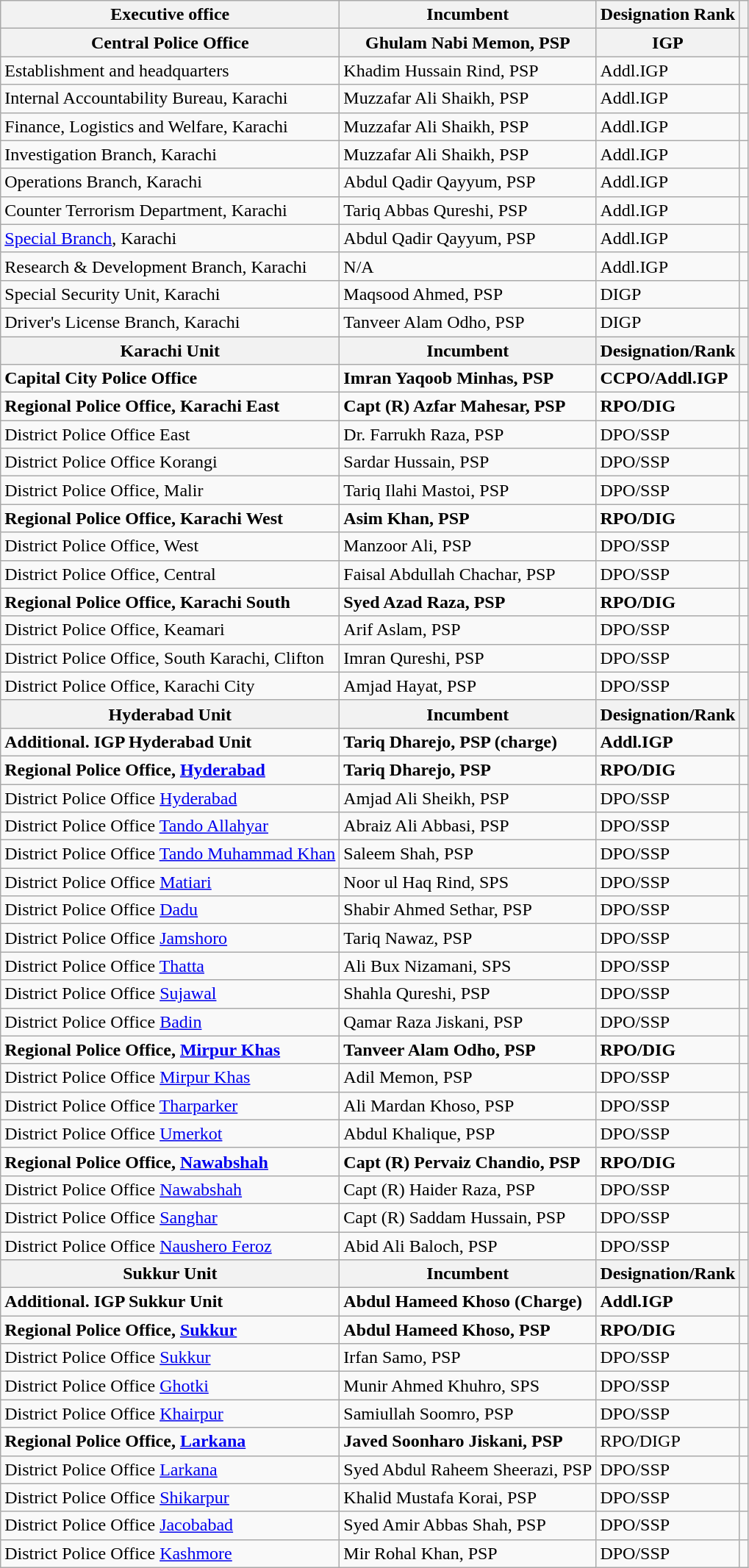<table class="wikitable">
<tr>
<th>Executive office</th>
<th>Incumbent</th>
<th>Designation Rank</th>
<th></th>
</tr>
<tr>
<th>Central Police Office</th>
<th>Ghulam Nabi Memon, PSP</th>
<th>IGP</th>
<th></th>
</tr>
<tr>
<td>Establishment and headquarters</td>
<td>Khadim Hussain Rind, PSP</td>
<td>Addl.IGP</td>
<td></td>
</tr>
<tr>
<td>Internal Accountability Bureau, Karachi</td>
<td>Muzzafar Ali Shaikh, PSP</td>
<td>Addl.IGP</td>
<td></td>
</tr>
<tr>
<td>Finance, Logistics and Welfare, Karachi</td>
<td>Muzzafar Ali Shaikh, PSP</td>
<td>Addl.IGP</td>
<td></td>
</tr>
<tr>
<td>Investigation Branch, Karachi</td>
<td>Muzzafar Ali Shaikh, PSP</td>
<td>Addl.IGP</td>
<td></td>
</tr>
<tr>
<td>Operations Branch, Karachi</td>
<td>Abdul Qadir Qayyum, PSP</td>
<td>Addl.IGP</td>
<td></td>
</tr>
<tr>
<td>Counter Terrorism Department, Karachi</td>
<td>Tariq Abbas Qureshi, PSP</td>
<td>Addl.IGP</td>
<td></td>
</tr>
<tr>
<td><a href='#'>Special Branch</a>, Karachi</td>
<td>Abdul Qadir Qayyum, PSP</td>
<td>Addl.IGP</td>
<td></td>
</tr>
<tr>
<td>Research & Development Branch, Karachi</td>
<td>N/A</td>
<td>Addl.IGP</td>
<td></td>
</tr>
<tr>
<td>Special Security Unit, Karachi</td>
<td>Maqsood Ahmed, PSP</td>
<td>DIGP</td>
<td></td>
</tr>
<tr>
<td>Driver's License Branch, Karachi</td>
<td>Tanveer Alam Odho, PSP</td>
<td>DIGP</td>
<td></td>
</tr>
<tr>
<th>Karachi Unit</th>
<th>Incumbent</th>
<th>Designation/Rank</th>
<th></th>
</tr>
<tr>
<td><strong>Capital City Police Office</strong></td>
<td><strong>Imran Yaqoob Minhas, PSP</strong></td>
<td><strong>CCPO/Addl.IGP</strong></td>
<td></td>
</tr>
<tr>
<td><strong>Regional Police Office, Karachi East</strong></td>
<td><strong>Capt (R) Azfar Mahesar, PSP</strong></td>
<td><strong>RPO/DIG</strong></td>
<td></td>
</tr>
<tr>
<td>District Police Office East</td>
<td>Dr. Farrukh Raza, PSP</td>
<td>DPO/SSP</td>
<td></td>
</tr>
<tr>
<td>District Police Office Korangi</td>
<td>Sardar Hussain, PSP</td>
<td>DPO/SSP</td>
<td></td>
</tr>
<tr>
<td>District Police Office, Malir</td>
<td>Tariq Ilahi Mastoi, PSP</td>
<td>DPO/SSP</td>
<td></td>
</tr>
<tr>
<td><strong>Regional Police Office, Karachi West</strong></td>
<td><strong>Asim Khan, PSP</strong></td>
<td><strong>RPO/DIG</strong></td>
<td></td>
</tr>
<tr>
<td>District Police Office, West</td>
<td>Manzoor Ali, PSP</td>
<td>DPO/SSP</td>
<td></td>
</tr>
<tr>
<td>District Police Office, Central</td>
<td>Faisal Abdullah Chachar, PSP</td>
<td>DPO/SSP</td>
<td></td>
</tr>
<tr>
<td><strong>Regional Police Office, Karachi South</strong></td>
<td><strong>Syed Azad Raza, PSP</strong></td>
<td><strong>RPO/DIG</strong></td>
<td></td>
</tr>
<tr>
<td>District Police Office, Keamari</td>
<td>Arif Aslam, PSP</td>
<td>DPO/SSP</td>
<td></td>
</tr>
<tr>
<td>District Police Office, South Karachi, Clifton</td>
<td>Imran Qureshi, PSP</td>
<td>DPO/SSP</td>
<td></td>
</tr>
<tr>
<td>District Police Office, Karachi City</td>
<td>Amjad Hayat, PSP</td>
<td>DPO/SSP</td>
<td></td>
</tr>
<tr>
<th>Hyderabad  Unit</th>
<th>Incumbent</th>
<th>Designation/Rank</th>
<th></th>
</tr>
<tr>
<td><strong>Additional. IGP Hyderabad Unit</strong></td>
<td><strong>Tariq Dharejo, PSP (charge)</strong></td>
<td><strong>Addl.IGP</strong></td>
<td></td>
</tr>
<tr>
<td><strong>Regional Police Office, <a href='#'>Hyderabad</a></strong></td>
<td><strong>Tariq Dharejo, PSP</strong></td>
<td><strong>RPO/DIG</strong></td>
<td></td>
</tr>
<tr>
<td>District Police Office <a href='#'>Hyderabad</a></td>
<td>Amjad Ali Sheikh, PSP</td>
<td>DPO/SSP</td>
<td></td>
</tr>
<tr>
<td>District Police Office <a href='#'>Tando Allahyar</a></td>
<td>Abraiz Ali Abbasi, PSP</td>
<td>DPO/SSP</td>
<td></td>
</tr>
<tr>
<td>District Police Office <a href='#'>Tando Muhammad Khan</a></td>
<td>Saleem Shah, PSP</td>
<td>DPO/SSP</td>
<td></td>
</tr>
<tr>
<td>District Police Office <a href='#'>Matiari</a></td>
<td>Noor ul Haq Rind, SPS</td>
<td>DPO/SSP</td>
<td></td>
</tr>
<tr>
<td>District Police Office <a href='#'>Dadu</a></td>
<td>Shabir Ahmed Sethar, PSP</td>
<td>DPO/SSP</td>
<td></td>
</tr>
<tr>
<td>District Police Office <a href='#'>Jamshoro</a></td>
<td>Tariq Nawaz, PSP</td>
<td>DPO/SSP</td>
<td></td>
</tr>
<tr>
<td>District Police Office <a href='#'>Thatta</a></td>
<td>Ali Bux Nizamani, SPS</td>
<td>DPO/SSP</td>
<td></td>
</tr>
<tr>
<td>District Police Office <a href='#'>Sujawal</a></td>
<td>Shahla Qureshi, PSP</td>
<td>DPO/SSP</td>
<td></td>
</tr>
<tr>
<td>District Police Office <a href='#'>Badin</a></td>
<td>Qamar Raza Jiskani, PSP</td>
<td>DPO/SSP</td>
<td></td>
</tr>
<tr>
<td><strong>Regional Police Office, <a href='#'>Mirpur Khas</a></strong></td>
<td><strong>Tanveer Alam Odho, PSP</strong></td>
<td><strong>RPO/DIG</strong></td>
<td></td>
</tr>
<tr>
<td>District Police Office <a href='#'>Mirpur Khas</a></td>
<td>Adil Memon, PSP</td>
<td>DPO/SSP</td>
<td></td>
</tr>
<tr>
<td>District Police Office <a href='#'>Tharparker</a></td>
<td>Ali Mardan Khoso, PSP</td>
<td>DPO/SSP</td>
<td></td>
</tr>
<tr>
<td>District Police Office <a href='#'>Umerkot</a></td>
<td>Abdul Khalique, PSP</td>
<td>DPO/SSP</td>
<td></td>
</tr>
<tr>
<td><strong>Regional Police Office, <a href='#'>Nawabshah</a></strong></td>
<td><strong>Capt (R) Pervaiz Chandio, PSP</strong></td>
<td><strong>RPO/DIG</strong></td>
<td></td>
</tr>
<tr>
<td>District Police Office <a href='#'>Nawabshah</a></td>
<td>Capt (R) Haider Raza, PSP</td>
<td>DPO/SSP</td>
<td></td>
</tr>
<tr>
<td>District Police Office <a href='#'>Sanghar</a></td>
<td>Capt (R) Saddam Hussain, PSP</td>
<td>DPO/SSP</td>
<td></td>
</tr>
<tr>
<td>District Police Office <a href='#'>Naushero Feroz</a></td>
<td>Abid Ali Baloch, PSP</td>
<td>DPO/SSP</td>
<td></td>
</tr>
<tr>
<th>Sukkur Unit</th>
<th>Incumbent</th>
<th>Designation/Rank</th>
<th></th>
</tr>
<tr>
<td><strong>Additional. IGP Sukkur Unit</strong></td>
<td><strong>Abdul Hameed Khoso (Charge)</strong></td>
<td><strong>Addl.IGP</strong></td>
<td></td>
</tr>
<tr>
<td><strong>Regional Police Office, <a href='#'>Sukkur</a></strong></td>
<td><strong>Abdul Hameed Khoso, PSP</strong></td>
<td><strong>RPO/DIG</strong></td>
<td></td>
</tr>
<tr>
<td>District Police Office <a href='#'>Sukkur</a></td>
<td>Irfan Samo, PSP</td>
<td>DPO/SSP</td>
<td></td>
</tr>
<tr>
<td>District Police Office <a href='#'>Ghotki</a></td>
<td>Munir Ahmed Khuhro, SPS</td>
<td>DPO/SSP</td>
<td></td>
</tr>
<tr>
<td>District Police Office <a href='#'>Khairpur</a></td>
<td>Samiullah Soomro, PSP</td>
<td>DPO/SSP</td>
<td></td>
</tr>
<tr>
<td><strong>Regional Police Office, <a href='#'>Larkana</a></strong></td>
<td><strong>Javed Soonharo Jiskani, PSP</strong></td>
<td>RPO/DIGP</td>
<td></td>
</tr>
<tr>
<td>District Police Office <a href='#'>Larkana</a></td>
<td>Syed Abdul Raheem Sheerazi, PSP</td>
<td>DPO/SSP</td>
<td></td>
</tr>
<tr>
<td>District Police Office <a href='#'>Shikarpur</a></td>
<td>Khalid Mustafa Korai, PSP</td>
<td>DPO/SSP</td>
<td></td>
</tr>
<tr>
<td>District Police Office <a href='#'>Jacobabad</a></td>
<td>Syed Amir Abbas Shah, PSP</td>
<td>DPO/SSP</td>
<td></td>
</tr>
<tr>
<td>District Police Office <a href='#'>Kashmore</a></td>
<td>Mir Rohal Khan, PSP</td>
<td>DPO/SSP</td>
<td></td>
</tr>
</table>
